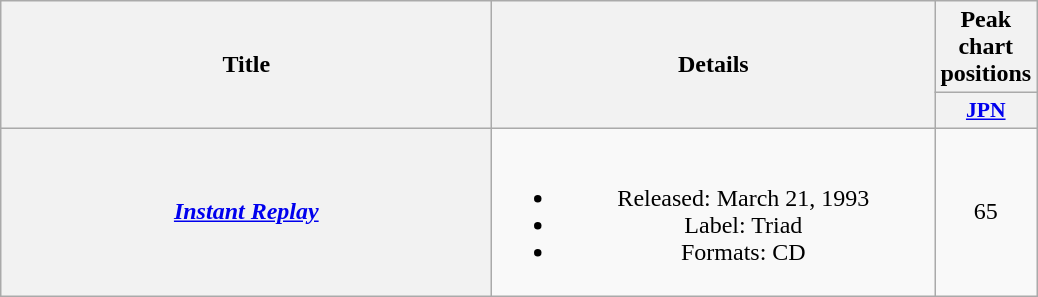<table class="wikitable plainrowheaders" style="text-align:center;">
<tr>
<th scope="col" rowspan="2" style="width:20em;">Title</th>
<th scope="col" rowspan="2" style="width:18em;">Details</th>
<th scope="col" colspan="1">Peak chart positions</th>
</tr>
<tr>
<th scope="col" style="width:2.5em;font-size:90%;"><a href='#'>JPN</a><br></th>
</tr>
<tr>
<th scope="row"><em><a href='#'>Instant Replay</a></em></th>
<td><br><ul><li>Released: March 21, 1993</li><li>Label: Triad</li><li>Formats: CD</li></ul></td>
<td>65</td>
</tr>
</table>
